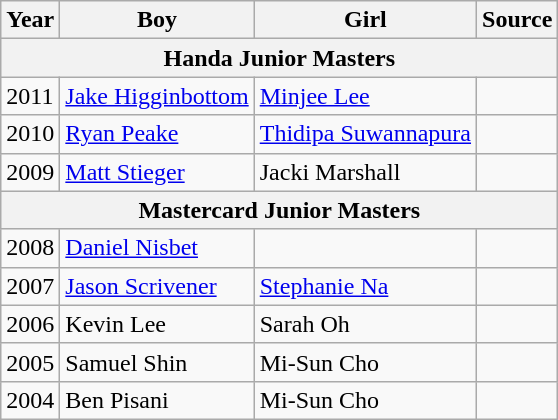<table class="wikitable">
<tr>
<th>Year</th>
<th>Boy</th>
<th>Girl</th>
<th>Source</th>
</tr>
<tr>
<th colspan=4>Handa Junior Masters</th>
</tr>
<tr>
<td>2011</td>
<td> <a href='#'>Jake Higginbottom</a></td>
<td> <a href='#'>Minjee Lee</a></td>
<td></td>
</tr>
<tr>
<td>2010</td>
<td> <a href='#'>Ryan Peake</a></td>
<td> <a href='#'>Thidipa Suwannapura</a></td>
<td></td>
</tr>
<tr>
<td>2009</td>
<td> <a href='#'>Matt Stieger</a></td>
<td> Jacki Marshall</td>
<td></td>
</tr>
<tr>
<th colspan=4>Mastercard Junior Masters</th>
</tr>
<tr>
<td>2008</td>
<td> <a href='#'>Daniel Nisbet</a></td>
<td></td>
<td></td>
</tr>
<tr>
<td>2007</td>
<td> <a href='#'>Jason Scrivener</a></td>
<td> <a href='#'>Stephanie Na</a></td>
<td></td>
</tr>
<tr>
<td>2006</td>
<td> Kevin Lee</td>
<td> Sarah Oh</td>
<td></td>
</tr>
<tr>
<td>2005</td>
<td> Samuel Shin</td>
<td> Mi-Sun Cho</td>
<td></td>
</tr>
<tr>
<td>2004</td>
<td> Ben Pisani</td>
<td> Mi-Sun Cho</td>
<td></td>
</tr>
</table>
